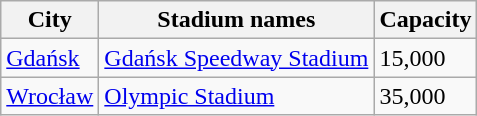<table class="wikitable">
<tr>
<th>City</th>
<th>Stadium names</th>
<th>Capacity</th>
</tr>
<tr>
<td><a href='#'>Gdańsk</a></td>
<td><a href='#'>Gdańsk Speedway Stadium</a></td>
<td>15,000</td>
</tr>
<tr>
<td><a href='#'>Wrocław</a></td>
<td><a href='#'>Olympic Stadium</a></td>
<td>35,000</td>
</tr>
</table>
